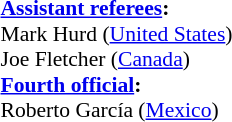<table width=50% style="font-size: 90%">
<tr>
<td><br><br><strong><a href='#'>Assistant referees</a>:</strong>
<br>Mark Hurd (<a href='#'>United States</a>)
<br>Joe Fletcher (<a href='#'>Canada</a>)
<br><strong><a href='#'>Fourth official</a>:</strong>
<br>Roberto García (<a href='#'>Mexico</a>)</td>
</tr>
</table>
